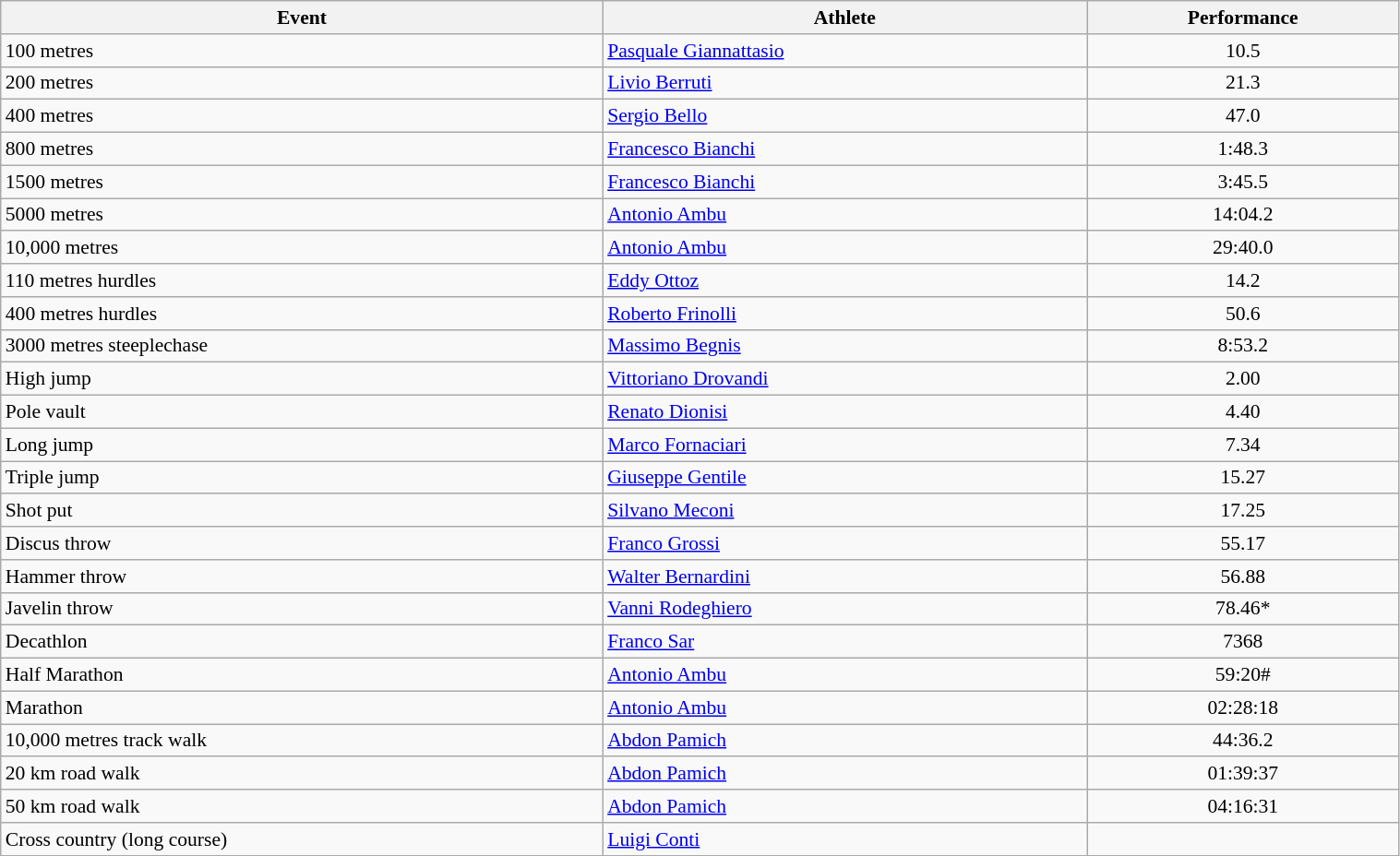<table class="wikitable" width=80% style="font-size:90%; text-align:left;">
<tr>
<th>Event</th>
<th>Athlete</th>
<th>Performance</th>
</tr>
<tr>
<td>100 metres</td>
<td><a href='#'>Pasquale Giannattasio</a></td>
<td align=center>10.5</td>
</tr>
<tr>
<td>200 metres</td>
<td><a href='#'>Livio Berruti</a></td>
<td align=center>21.3</td>
</tr>
<tr>
<td>400 metres</td>
<td><a href='#'>Sergio Bello</a></td>
<td align=center>47.0</td>
</tr>
<tr>
<td>800 metres</td>
<td><a href='#'>Francesco Bianchi</a></td>
<td align=center>1:48.3</td>
</tr>
<tr>
<td>1500 metres</td>
<td><a href='#'>Francesco Bianchi</a></td>
<td align=center>3:45.5</td>
</tr>
<tr>
<td>5000 metres</td>
<td><a href='#'>Antonio Ambu</a></td>
<td align=center>14:04.2</td>
</tr>
<tr>
<td>10,000 metres</td>
<td><a href='#'>Antonio Ambu</a></td>
<td align=center>29:40.0</td>
</tr>
<tr>
<td>110 metres hurdles</td>
<td><a href='#'>Eddy Ottoz</a></td>
<td align=center>14.2</td>
</tr>
<tr>
<td>400 metres hurdles</td>
<td><a href='#'>Roberto Frinolli</a></td>
<td align=center>50.6</td>
</tr>
<tr>
<td>3000 metres steeplechase</td>
<td><a href='#'>Massimo Begnis</a></td>
<td align=center>8:53.2</td>
</tr>
<tr>
<td>High jump</td>
<td><a href='#'>Vittoriano Drovandi</a></td>
<td align=center>2.00</td>
</tr>
<tr>
<td>Pole vault</td>
<td><a href='#'>Renato Dionisi</a></td>
<td align=center>4.40</td>
</tr>
<tr>
<td>Long jump</td>
<td><a href='#'>Marco Fornaciari</a></td>
<td align=center>7.34</td>
</tr>
<tr>
<td>Triple jump</td>
<td><a href='#'>Giuseppe Gentile</a></td>
<td align=center>15.27</td>
</tr>
<tr>
<td>Shot put</td>
<td><a href='#'>Silvano Meconi</a></td>
<td align=center>17.25</td>
</tr>
<tr>
<td>Discus throw</td>
<td><a href='#'>Franco Grossi</a></td>
<td align=center>55.17</td>
</tr>
<tr>
<td>Hammer throw</td>
<td><a href='#'>Walter Bernardini</a></td>
<td align=center>56.88</td>
</tr>
<tr>
<td>Javelin throw</td>
<td><a href='#'>Vanni Rodeghiero</a></td>
<td align=center>78.46*</td>
</tr>
<tr>
<td>Decathlon</td>
<td><a href='#'>Franco Sar</a></td>
<td align=center>7368</td>
</tr>
<tr>
<td>Half Marathon</td>
<td><a href='#'>Antonio Ambu</a></td>
<td align=center>59:20#</td>
</tr>
<tr>
<td>Marathon</td>
<td><a href='#'>Antonio Ambu</a></td>
<td align=center>02:28:18</td>
</tr>
<tr>
<td>10,000 metres track walk</td>
<td><a href='#'>Abdon Pamich</a></td>
<td align=center>44:36.2</td>
</tr>
<tr>
<td>20 km road walk</td>
<td><a href='#'>Abdon Pamich</a></td>
<td align=center>01:39:37</td>
</tr>
<tr>
<td>50 km road walk</td>
<td><a href='#'>Abdon Pamich</a></td>
<td align=center>04:16:31</td>
</tr>
<tr>
<td>Cross country (long course)</td>
<td><a href='#'>Luigi Conti</a></td>
<td align=center></td>
</tr>
</table>
